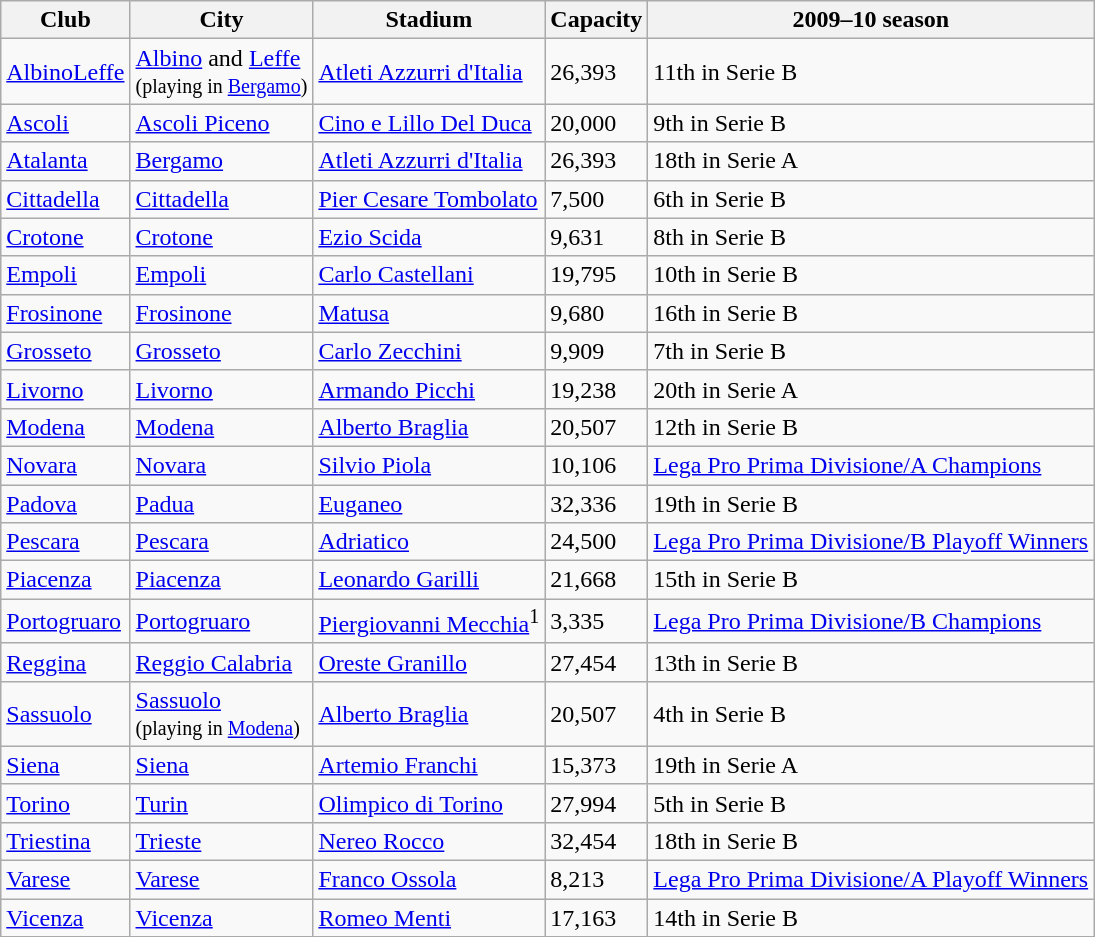<table class="wikitable">
<tr>
<th>Club</th>
<th>City</th>
<th>Stadium</th>
<th>Capacity</th>
<th>2009–10 season</th>
</tr>
<tr>
<td><a href='#'>AlbinoLeffe</a></td>
<td><a href='#'>Albino</a> and <a href='#'>Leffe</a><br><small>(playing in <a href='#'>Bergamo</a>)</small></td>
<td><a href='#'>Atleti Azzurri d'Italia</a></td>
<td>26,393</td>
<td>11th in Serie B</td>
</tr>
<tr>
<td><a href='#'>Ascoli</a></td>
<td><a href='#'>Ascoli Piceno</a></td>
<td><a href='#'>Cino e Lillo Del Duca</a></td>
<td>20,000</td>
<td>9th in Serie B</td>
</tr>
<tr>
<td><a href='#'>Atalanta</a></td>
<td><a href='#'>Bergamo</a></td>
<td><a href='#'>Atleti Azzurri d'Italia</a></td>
<td>26,393</td>
<td>18th in Serie A</td>
</tr>
<tr>
<td><a href='#'>Cittadella</a></td>
<td><a href='#'>Cittadella</a></td>
<td><a href='#'>Pier Cesare Tombolato</a></td>
<td>7,500</td>
<td>6th in Serie B</td>
</tr>
<tr>
<td><a href='#'>Crotone</a></td>
<td><a href='#'>Crotone</a></td>
<td><a href='#'>Ezio Scida</a></td>
<td>9,631</td>
<td>8th in Serie B</td>
</tr>
<tr>
<td><a href='#'>Empoli</a></td>
<td><a href='#'>Empoli</a></td>
<td><a href='#'>Carlo Castellani</a></td>
<td>19,795</td>
<td>10th in Serie B</td>
</tr>
<tr>
<td><a href='#'>Frosinone</a></td>
<td><a href='#'>Frosinone</a></td>
<td><a href='#'>Matusa</a></td>
<td>9,680</td>
<td>16th in Serie B</td>
</tr>
<tr>
<td><a href='#'>Grosseto</a></td>
<td><a href='#'>Grosseto</a></td>
<td><a href='#'>Carlo Zecchini</a></td>
<td>9,909</td>
<td>7th in Serie B</td>
</tr>
<tr>
<td><a href='#'>Livorno</a></td>
<td><a href='#'>Livorno</a></td>
<td><a href='#'>Armando Picchi</a></td>
<td>19,238</td>
<td>20th in Serie A</td>
</tr>
<tr>
<td><a href='#'>Modena</a></td>
<td><a href='#'>Modena</a></td>
<td><a href='#'>Alberto Braglia</a></td>
<td>20,507</td>
<td>12th in Serie B</td>
</tr>
<tr>
<td><a href='#'>Novara</a></td>
<td><a href='#'>Novara</a></td>
<td><a href='#'>Silvio Piola</a></td>
<td>10,106</td>
<td><a href='#'>Lega Pro Prima Divisione/A Champions</a></td>
</tr>
<tr>
<td><a href='#'>Padova</a></td>
<td><a href='#'>Padua</a></td>
<td><a href='#'>Euganeo</a></td>
<td>32,336</td>
<td>19th in Serie B</td>
</tr>
<tr>
<td><a href='#'>Pescara</a></td>
<td><a href='#'>Pescara</a></td>
<td><a href='#'>Adriatico</a></td>
<td>24,500</td>
<td><a href='#'>Lega Pro Prima Divisione/B Playoff Winners</a></td>
</tr>
<tr>
<td><a href='#'>Piacenza</a></td>
<td><a href='#'>Piacenza</a></td>
<td><a href='#'>Leonardo Garilli</a></td>
<td>21,668</td>
<td>15th in Serie B</td>
</tr>
<tr>
<td><a href='#'>Portogruaro</a></td>
<td><a href='#'>Portogruaro</a></td>
<td><a href='#'>Piergiovanni Mecchia</a><sup>1</sup></td>
<td>3,335</td>
<td><a href='#'>Lega Pro Prima Divisione/B Champions</a></td>
</tr>
<tr>
<td><a href='#'>Reggina</a></td>
<td><a href='#'>Reggio Calabria</a></td>
<td><a href='#'>Oreste Granillo</a></td>
<td>27,454</td>
<td>13th in Serie B</td>
</tr>
<tr>
<td><a href='#'>Sassuolo</a></td>
<td><a href='#'>Sassuolo</a><br><small>(playing in <a href='#'>Modena</a>)</small></td>
<td><a href='#'>Alberto Braglia</a></td>
<td>20,507</td>
<td>4th in Serie B</td>
</tr>
<tr>
<td><a href='#'>Siena</a></td>
<td><a href='#'>Siena</a></td>
<td><a href='#'>Artemio Franchi</a></td>
<td>15,373</td>
<td>19th in Serie A</td>
</tr>
<tr>
<td><a href='#'>Torino</a></td>
<td><a href='#'>Turin</a></td>
<td><a href='#'>Olimpico di Torino</a></td>
<td>27,994</td>
<td>5th in Serie B</td>
</tr>
<tr>
<td><a href='#'>Triestina</a></td>
<td><a href='#'>Trieste</a></td>
<td><a href='#'>Nereo Rocco</a></td>
<td>32,454</td>
<td>18th in Serie B</td>
</tr>
<tr>
<td><a href='#'>Varese</a></td>
<td><a href='#'>Varese</a></td>
<td><a href='#'>Franco Ossola</a></td>
<td>8,213</td>
<td><a href='#'>Lega Pro Prima Divisione/A Playoff Winners</a></td>
</tr>
<tr>
<td><a href='#'>Vicenza</a></td>
<td><a href='#'>Vicenza</a></td>
<td><a href='#'>Romeo Menti</a></td>
<td>17,163</td>
<td>14th in Serie B</td>
</tr>
</table>
